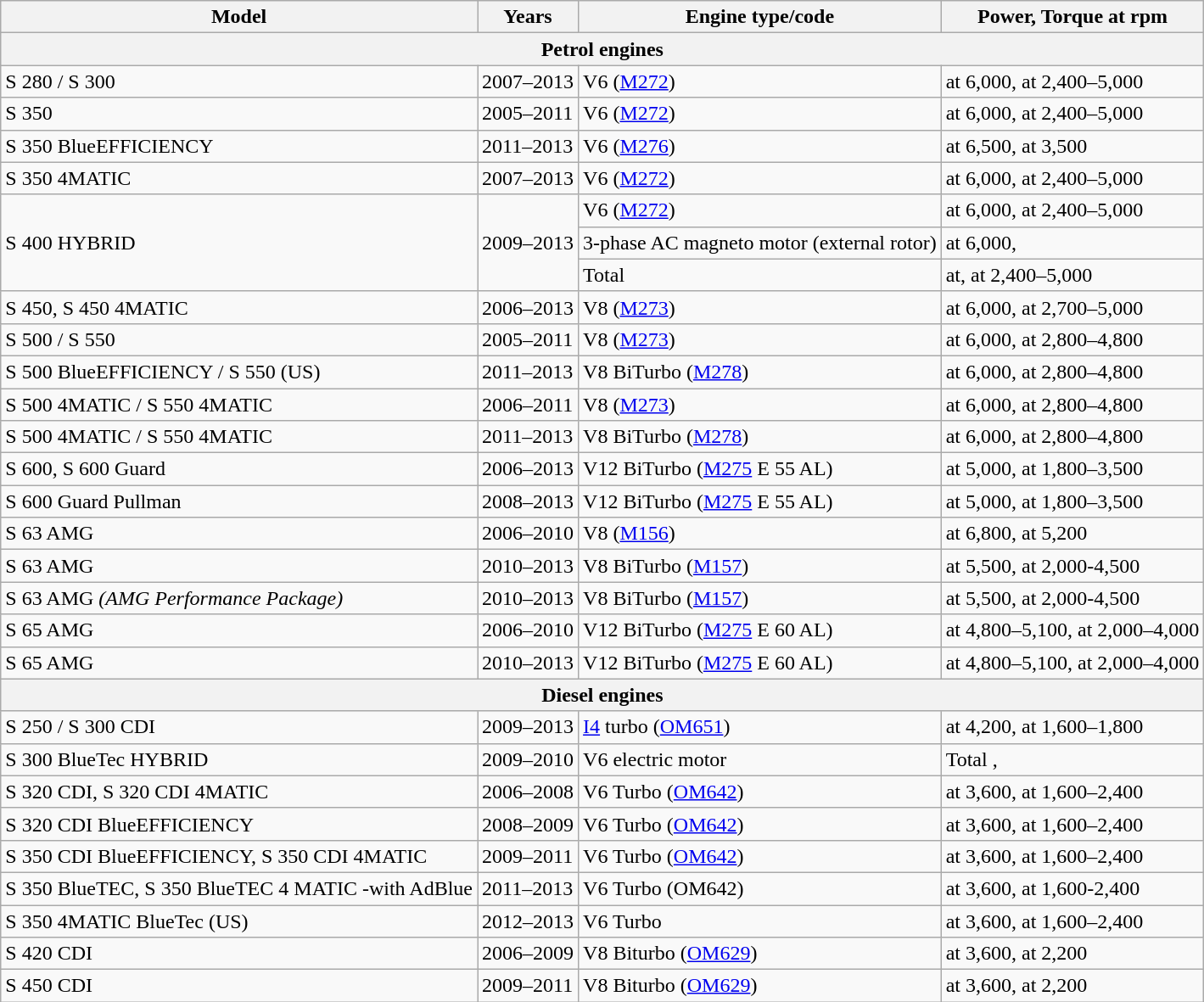<table class=wikitable>
<tr>
<th>Model</th>
<th>Years</th>
<th>Engine type/code</th>
<th>Power, Torque at rpm</th>
</tr>
<tr>
<th colspan=4>Petrol engines</th>
</tr>
<tr>
<td>S 280 / S 300</td>
<td>2007–2013</td>
<td> V6 (<a href='#'>M272</a>)</td>
<td> at 6,000,  at 2,400–5,000</td>
</tr>
<tr>
<td>S 350</td>
<td>2005–2011</td>
<td> V6 (<a href='#'>M272</a>)</td>
<td> at 6,000,  at 2,400–5,000</td>
</tr>
<tr>
<td>S 350 BlueEFFICIENCY</td>
<td>2011–2013</td>
<td> V6 (<a href='#'>M276</a>)</td>
<td> at 6,500,  at 3,500</td>
</tr>
<tr>
<td>S 350 4MATIC</td>
<td>2007–2013</td>
<td> V6 (<a href='#'>M272</a>)</td>
<td> at 6,000,  at 2,400–5,000</td>
</tr>
<tr>
<td rowspan=3>S 400 HYBRID</td>
<td rowspan=3>2009–2013</td>
<td> V6 (<a href='#'>M272</a>)</td>
<td> at 6,000,  at 2,400–5,000</td>
</tr>
<tr>
<td>3-phase AC magneto motor (external rotor)</td>
<td> at 6,000, </td>
</tr>
<tr>
<td>Total</td>
<td> at,  at 2,400–5,000</td>
</tr>
<tr>
<td>S 450, S 450 4MATIC</td>
<td>2006–2013</td>
<td> V8 (<a href='#'>M273</a>)</td>
<td> at 6,000,  at 2,700–5,000</td>
</tr>
<tr>
<td>S 500 / S 550</td>
<td>2005–2011</td>
<td> V8 (<a href='#'>M273</a>)</td>
<td> at 6,000,  at 2,800–4,800</td>
</tr>
<tr>
<td>S 500 BlueEFFICIENCY / S 550 (US)</td>
<td>2011–2013</td>
<td> V8 BiTurbo (<a href='#'>M278</a>)</td>
<td> at 6,000,  at 2,800–4,800</td>
</tr>
<tr>
<td>S 500 4MATIC / S 550 4MATIC</td>
<td>2006–2011</td>
<td> V8 (<a href='#'>M273</a>)</td>
<td> at 6,000,  at 2,800–4,800</td>
</tr>
<tr>
<td>S 500 4MATIC / S 550 4MATIC</td>
<td>2011–2013</td>
<td> V8 BiTurbo (<a href='#'>M278</a>)</td>
<td> at 6,000,  at 2,800–4,800</td>
</tr>
<tr>
<td>S 600, S 600 Guard</td>
<td>2006–2013</td>
<td> V12 BiTurbo (<a href='#'>M275</a> E 55 AL)</td>
<td> at 5,000,  at 1,800–3,500</td>
</tr>
<tr>
<td>S 600 Guard Pullman</td>
<td>2008–2013</td>
<td> V12 BiTurbo (<a href='#'>M275</a> E 55 AL)</td>
<td> at 5,000,  at 1,800–3,500</td>
</tr>
<tr>
<td>S 63 AMG</td>
<td>2006–2010</td>
<td> V8 (<a href='#'>M156</a>)</td>
<td> at 6,800,  at 5,200</td>
</tr>
<tr>
<td>S 63 AMG</td>
<td>2010–2013</td>
<td> V8 BiTurbo (<a href='#'>M157</a>)</td>
<td> at 5,500,  at 2,000-4,500</td>
</tr>
<tr>
<td>S 63 AMG <em>(AMG Performance Package)</em></td>
<td>2010–2013</td>
<td> V8 BiTurbo (<a href='#'>M157</a>)</td>
<td> at 5,500,  at 2,000-4,500</td>
</tr>
<tr>
<td>S 65 AMG</td>
<td>2006–2010</td>
<td> V12 BiTurbo (<a href='#'>M275</a> E 60 AL)</td>
<td> at 4,800–5,100,  at 2,000–4,000</td>
</tr>
<tr>
<td>S 65 AMG</td>
<td>2010–2013</td>
<td> V12 BiTurbo (<a href='#'>M275</a> E 60 AL)</td>
<td> at 4,800–5,100,  at 2,000–4,000</td>
</tr>
<tr>
<th colspan=4>Diesel engines</th>
</tr>
<tr>
<td>S 250 / S 300 CDI</td>
<td>2009–2013</td>
<td> <a href='#'>I4</a> turbo (<a href='#'>OM651</a>)</td>
<td> at 4,200,  at 1,600–1,800</td>
</tr>
<tr>
<td>S 300 BlueTec HYBRID</td>
<td>2009–2010</td>
<td> V6 electric motor</td>
<td>Total , </td>
</tr>
<tr>
<td>S 320 CDI, S 320 CDI 4MATIC</td>
<td>2006–2008</td>
<td> V6 Turbo (<a href='#'>OM642</a>)</td>
<td> at 3,600,  at 1,600–2,400</td>
</tr>
<tr>
<td>S 320 CDI BlueEFFICIENCY</td>
<td>2008–2009</td>
<td> V6 Turbo (<a href='#'>OM642</a>)</td>
<td> at 3,600,  at 1,600–2,400</td>
</tr>
<tr>
<td>S 350 CDI BlueEFFICIENCY, S 350 CDI 4MATIC</td>
<td>2009–2011</td>
<td> V6 Turbo (<a href='#'>OM642</a>)</td>
<td> at 3,600,  at 1,600–2,400</td>
</tr>
<tr>
<td>S 350 BlueTEC, S 350 BlueTEC 4 MATIC  -with AdBlue</td>
<td>2011–2013</td>
<td> V6 Turbo (OM642)</td>
<td> at 3,600,  at 1,600-2,400</td>
</tr>
<tr>
<td>S 350 4MATIC BlueTec (US)</td>
<td>2012–2013</td>
<td> V6 Turbo</td>
<td> at 3,600,   at 1,600–2,400</td>
</tr>
<tr>
<td>S 420 CDI</td>
<td>2006–2009</td>
<td> V8 Biturbo (<a href='#'>OM629</a>)</td>
<td> at 3,600,  at 2,200</td>
</tr>
<tr>
<td>S 450 CDI</td>
<td>2009–2011</td>
<td> V8 Biturbo (<a href='#'>OM629</a>)</td>
<td> at 3,600,  at 2,200</td>
</tr>
</table>
